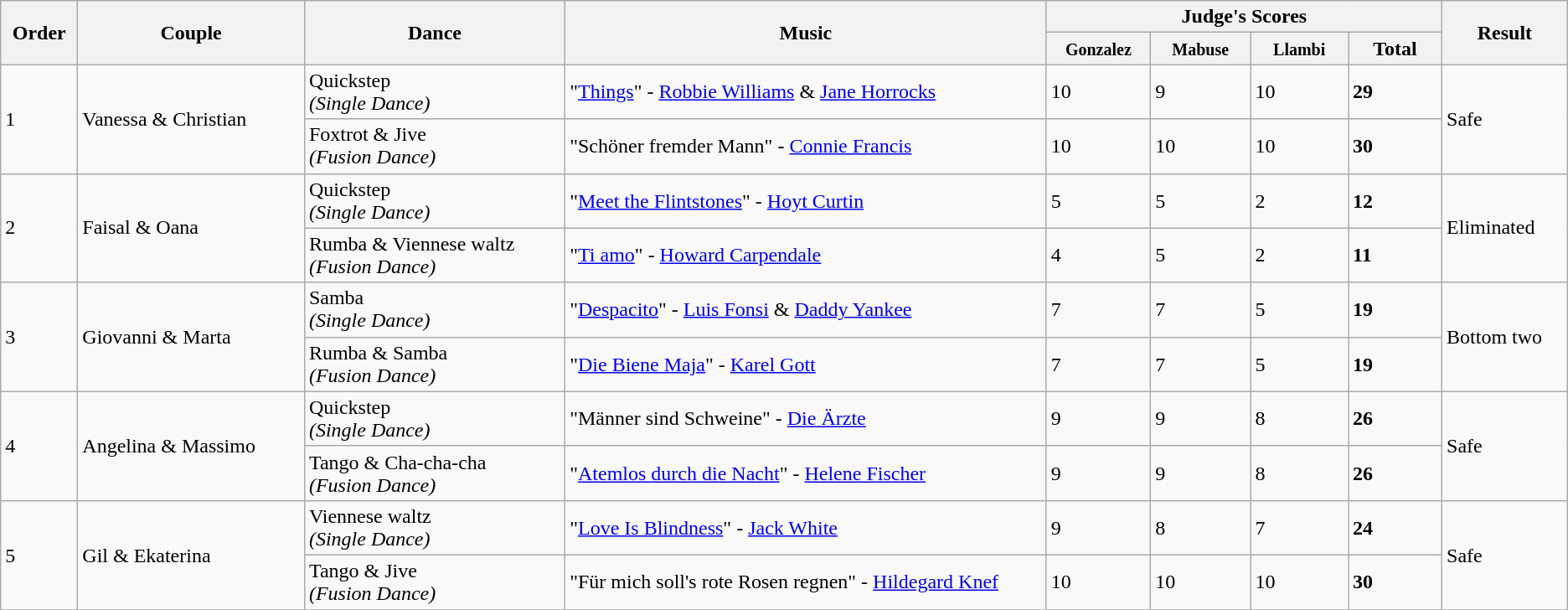<table class="wikitable unsortable center">
<tr>
<th rowspan="2" style="width: 4em">Order</th>
<th rowspan="2" style="width: 17em">Couple</th>
<th rowspan="2" style="width: 20em">Dance</th>
<th rowspan="2" style="width: 40em">Music</th>
<th colspan="4">Judge's Scores</th>
<th rowspan="2" style="width: 7em">Result</th>
</tr>
<tr>
<th style="width: 6em"><small> Gonzalez</small></th>
<th style="width: 6em"><small> Mabuse</small></th>
<th style="width: 6em"><small> Llambi</small></th>
<th style="width: 6em">Total</th>
</tr>
<tr>
<td rowspan=2>1</td>
<td rowspan=2>Vanessa & Christian</td>
<td>Quickstep<br><em>(Single Dance)</em></td>
<td>"<a href='#'>Things</a>" - <a href='#'>Robbie Williams</a> & <a href='#'>Jane Horrocks</a></td>
<td>10</td>
<td>9</td>
<td>10</td>
<td><strong>29</strong></td>
<td rowspan=2>Safe</td>
</tr>
<tr>
<td>Foxtrot & Jive<br><em>(Fusion Dance)</em></td>
<td>"Schöner fremder Mann" - <a href='#'>Connie Francis</a></td>
<td>10</td>
<td>10</td>
<td>10</td>
<td><strong>30</strong></td>
</tr>
<tr>
<td rowspan=2>2</td>
<td rowspan=2>Faisal & Oana</td>
<td>Quickstep<br><em>(Single Dance)</em></td>
<td>"<a href='#'>Meet the Flintstones</a>" - <a href='#'>Hoyt Curtin</a></td>
<td>5</td>
<td>5</td>
<td>2</td>
<td><strong>12</strong></td>
<td rowspan=2>Eliminated</td>
</tr>
<tr>
<td>Rumba & Viennese waltz<br><em>(Fusion Dance)</em></td>
<td>"<a href='#'>Ti amo</a>" - <a href='#'>Howard Carpendale</a></td>
<td>4</td>
<td>5</td>
<td>2</td>
<td><strong>11</strong></td>
</tr>
<tr>
<td rowspan=2>3</td>
<td rowspan=2>Giovanni & Marta</td>
<td>Samba<br><em>(Single Dance)</em></td>
<td>"<a href='#'>Despacito</a>" - <a href='#'>Luis Fonsi</a> & <a href='#'>Daddy Yankee</a></td>
<td>7</td>
<td>7</td>
<td>5</td>
<td><strong>19</strong></td>
<td rowspan=2>Bottom two</td>
</tr>
<tr>
<td>Rumba & Samba<br><em>(Fusion Dance)</em></td>
<td>"<a href='#'>Die Biene Maja</a>" - <a href='#'>Karel Gott</a></td>
<td>7</td>
<td>7</td>
<td>5</td>
<td><strong>19</strong></td>
</tr>
<tr>
<td rowspan=2>4</td>
<td rowspan=2>Angelina & Massimo</td>
<td>Quickstep<br><em>(Single Dance)</em></td>
<td>"Männer sind Schweine" - <a href='#'>Die Ärzte</a></td>
<td>9</td>
<td>9</td>
<td>8</td>
<td><strong>26</strong></td>
<td rowspan=2>Safe</td>
</tr>
<tr>
<td>Tango & Cha-cha-cha<br><em>(Fusion Dance)</em></td>
<td>"<a href='#'>Atemlos durch die Nacht</a>" - <a href='#'>Helene Fischer</a></td>
<td>9</td>
<td>9</td>
<td>8</td>
<td><strong>26</strong></td>
</tr>
<tr>
<td rowspan=2>5</td>
<td rowspan=2>Gil & Ekaterina</td>
<td>Viennese waltz<br><em>(Single Dance)</em></td>
<td>"<a href='#'>Love Is Blindness</a>" - <a href='#'>Jack White</a></td>
<td>9</td>
<td>8</td>
<td>7</td>
<td><strong>24</strong></td>
<td rowspan=2>Safe</td>
</tr>
<tr>
<td>Tango & Jive<br><em>(Fusion Dance)</em></td>
<td>"Für mich soll's rote Rosen regnen" - <a href='#'>Hildegard Knef</a></td>
<td>10</td>
<td>10</td>
<td>10</td>
<td><strong>30</strong></td>
</tr>
<tr>
</tr>
</table>
